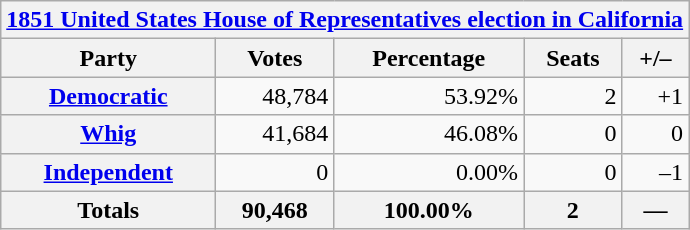<table class=wikitable>
<tr>
<th colspan=6><a href='#'>1851 United States House of Representatives election in California</a></th>
</tr>
<tr>
<th>Party</th>
<th>Votes</th>
<th>Percentage</th>
<th>Seats</th>
<th>+/–</th>
</tr>
<tr>
<th><a href='#'>Democratic</a></th>
<td align=right>48,784</td>
<td align=right>53.92%</td>
<td align=right>2</td>
<td align=right>+1</td>
</tr>
<tr>
<th><a href='#'>Whig</a></th>
<td align=right>41,684</td>
<td align=right>46.08%</td>
<td align=right>0</td>
<td align=right>0</td>
</tr>
<tr>
<th><a href='#'>Independent</a></th>
<td align=right>0</td>
<td align=right>0.00%</td>
<td align=right>0</td>
<td align=right>–1</td>
</tr>
<tr>
<th>Totals</th>
<th>90,468</th>
<th>100.00%</th>
<th>2</th>
<th>—</th>
</tr>
</table>
